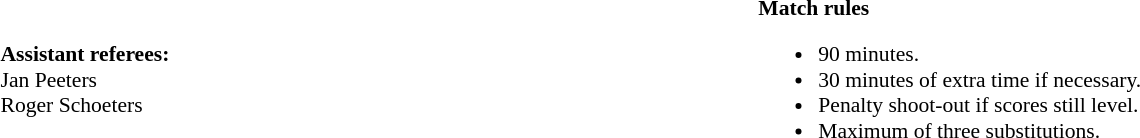<table width=100% style="font-size: 90%">
<tr>
<td><br><strong>Assistant referees:</strong>
<br> Jan Peeters
<br> Roger Schoeters</td>
<td style="width:60%; vertical-align:top;"><br><strong>Match rules</strong><ul><li>90 minutes.</li><li>30 minutes of extra time if necessary.</li><li>Penalty shoot-out if scores still level.</li><li>Maximum of three substitutions.</li></ul></td>
</tr>
</table>
